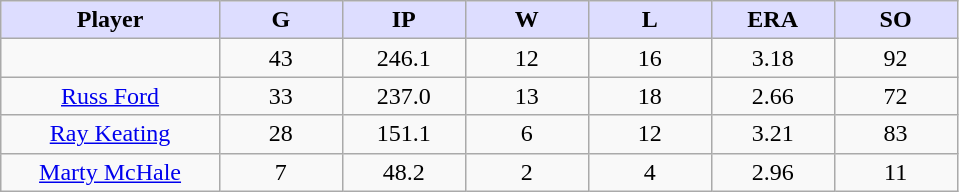<table class="wikitable sortable">
<tr>
<th style="background:#ddf; width:16%;">Player</th>
<th style="background:#ddf; width:9%;">G</th>
<th style="background:#ddf; width:9%;">IP</th>
<th style="background:#ddf; width:9%;">W</th>
<th style="background:#ddf; width:9%;">L</th>
<th style="background:#ddf; width:9%;">ERA</th>
<th style="background:#ddf; width:9%;">SO</th>
</tr>
<tr style="text-align:center;">
<td></td>
<td>43</td>
<td>246.1</td>
<td>12</td>
<td>16</td>
<td>3.18</td>
<td>92</td>
</tr>
<tr align=center>
<td><a href='#'>Russ Ford</a></td>
<td>33</td>
<td>237.0</td>
<td>13</td>
<td>18</td>
<td>2.66</td>
<td>72</td>
</tr>
<tr align=center>
<td><a href='#'>Ray Keating</a></td>
<td>28</td>
<td>151.1</td>
<td>6</td>
<td>12</td>
<td>3.21</td>
<td>83</td>
</tr>
<tr align=center>
<td><a href='#'>Marty McHale</a></td>
<td>7</td>
<td>48.2</td>
<td>2</td>
<td>4</td>
<td>2.96</td>
<td>11</td>
</tr>
</table>
